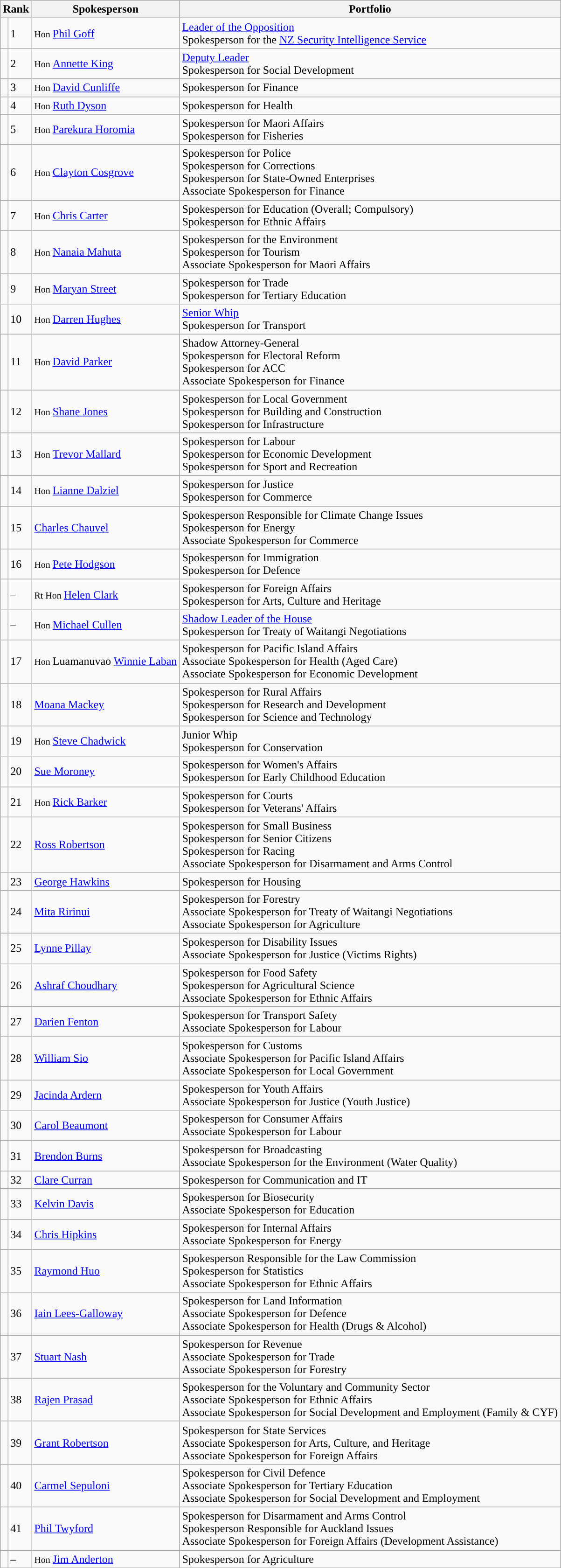<table class="wikitable">
<tr>
<th colspan="2">Rank</th>
<th>Spokesperson</th>
<th>Portfolio</th>
</tr>
<tr>
<td bgcolor=></td>
<td>1</td>
<td><small>Hon </small><a href='#'>Phil Goff</a></td>
<td><a href='#'>Leader of the Opposition</a><br>Spokesperson for the <a href='#'>NZ Security Intelligence Service</a></td>
</tr>
<tr>
<td bgcolor=></td>
<td>2</td>
<td><small>Hon </small><a href='#'>Annette King</a></td>
<td><a href='#'>Deputy Leader</a><br>Spokesperson for Social Development</td>
</tr>
<tr>
<td></td>
<td>3</td>
<td><small>Hon </small><a href='#'>David Cunliffe</a></td>
<td>Spokesperson for Finance</td>
</tr>
<tr>
<td></td>
<td>4</td>
<td><small>Hon </small><a href='#'>Ruth Dyson</a></td>
<td>Spokesperson for Health</td>
</tr>
<tr>
<td></td>
<td>5</td>
<td><small>Hon </small><a href='#'>Parekura Horomia</a></td>
<td>Spokesperson for Maori Affairs<br>Spokesperson for Fisheries</td>
</tr>
<tr>
<td></td>
<td>6</td>
<td><small>Hon </small><a href='#'>Clayton Cosgrove</a></td>
<td>Spokesperson for Police<br>Spokesperson for Corrections<br>Spokesperson for State-Owned Enterprises<br>Associate Spokesperson for Finance</td>
</tr>
<tr>
<td></td>
<td>7</td>
<td><small>Hon </small><a href='#'>Chris Carter</a></td>
<td>Spokesperson for Education (Overall; Compulsory)<br>Spokesperson for Ethnic Affairs</td>
</tr>
<tr>
<td></td>
<td>8</td>
<td><small>Hon </small><a href='#'>Nanaia Mahuta</a></td>
<td>Spokesperson for the Environment<br>Spokesperson for Tourism<br>Associate Spokesperson for Maori Affairs</td>
</tr>
<tr>
<td></td>
<td>9</td>
<td><small>Hon </small><a href='#'>Maryan Street</a></td>
<td>Spokesperson for Trade<br>Spokesperson for Tertiary Education</td>
</tr>
<tr>
<td></td>
<td>10</td>
<td><small>Hon </small><a href='#'>Darren Hughes</a></td>
<td><a href='#'>Senior Whip</a><br>Spokesperson for Transport</td>
</tr>
<tr>
<td></td>
<td>11</td>
<td><small>Hon </small><a href='#'>David Parker</a></td>
<td>Shadow Attorney-General<br>Spokesperson for Electoral Reform<br>Spokesperson for ACC<br>Associate Spokesperson for Finance</td>
</tr>
<tr>
<td></td>
<td>12</td>
<td><small>Hon </small><a href='#'>Shane Jones</a></td>
<td>Spokesperson for Local Government<br>Spokesperson for Building and Construction<br>Spokesperson for Infrastructure</td>
</tr>
<tr>
<td></td>
<td>13</td>
<td><small>Hon </small><a href='#'>Trevor Mallard</a></td>
<td>Spokesperson for Labour<br>Spokesperson for Economic Development<br>Spokesperson for Sport and Recreation</td>
</tr>
<tr>
<td></td>
<td>14</td>
<td><small>Hon </small><a href='#'>Lianne Dalziel</a></td>
<td>Spokesperson for Justice<br>Spokesperson for Commerce</td>
</tr>
<tr>
<td></td>
<td>15</td>
<td><a href='#'>Charles Chauvel</a></td>
<td>Spokesperson Responsible for Climate Change Issues<br>Spokesperson for Energy<br>Associate Spokesperson for Commerce</td>
</tr>
<tr>
<td></td>
<td>16</td>
<td><small>Hon </small><a href='#'>Pete Hodgson</a></td>
<td>Spokesperson for Immigration<br>Spokesperson for Defence</td>
</tr>
<tr>
<td></td>
<td>–</td>
<td><small>Rt Hon </small><a href='#'>Helen Clark</a></td>
<td>Spokesperson for Foreign Affairs<br>Spokesperson for Arts, Culture and Heritage</td>
</tr>
<tr>
<td></td>
<td>–</td>
<td><small>Hon </small><a href='#'>Michael Cullen</a></td>
<td><a href='#'>Shadow Leader of the House</a><br>Spokesperson for Treaty of Waitangi Negotiations</td>
</tr>
<tr>
<td bgcolor=></td>
<td>17</td>
<td><small>Hon </small>Luamanuvao <a href='#'>Winnie Laban</a></td>
<td>Spokesperson for Pacific Island Affairs<br>Associate Spokesperson for Health (Aged Care)<br>Associate Spokesperson for Economic Development</td>
</tr>
<tr>
<td bgcolor=></td>
<td>18</td>
<td><a href='#'>Moana Mackey</a></td>
<td>Spokesperson for Rural Affairs<br>Spokesperson for Research and Development<br>Spokesperson for Science and Technology</td>
</tr>
<tr>
<td bgcolor=></td>
<td>19</td>
<td><small>Hon </small><a href='#'>Steve Chadwick</a></td>
<td>Junior Whip<br>Spokesperson for Conservation</td>
</tr>
<tr>
<td bgcolor=></td>
<td>20</td>
<td><a href='#'>Sue Moroney</a></td>
<td>Spokesperson for Women's Affairs<br>Spokesperson for Early Childhood Education</td>
</tr>
<tr>
<td bgcolor=></td>
<td>21</td>
<td><small>Hon </small><a href='#'>Rick Barker</a></td>
<td>Spokesperson for Courts<br>Spokesperson for Veterans' Affairs</td>
</tr>
<tr>
<td bgcolor=></td>
<td>22</td>
<td><a href='#'>Ross Robertson</a></td>
<td>Spokesperson for Small Business<br>Spokesperson for Senior Citizens<br>Spokesperson for Racing<br>Associate Spokesperson for Disarmament and Arms Control</td>
</tr>
<tr>
<td bgcolor=></td>
<td>23</td>
<td><a href='#'>George Hawkins</a></td>
<td>Spokesperson for Housing</td>
</tr>
<tr>
<td bgcolor=></td>
<td>24</td>
<td><a href='#'>Mita Ririnui</a></td>
<td>Spokesperson for Forestry<br>Associate Spokesperson for Treaty of Waitangi Negotiations<br>Associate Spokesperson for Agriculture</td>
</tr>
<tr>
<td bgcolor=></td>
<td>25</td>
<td><a href='#'>Lynne Pillay</a></td>
<td>Spokesperson for Disability Issues<br>Associate Spokesperson for Justice (Victims Rights)</td>
</tr>
<tr>
<td bgcolor=></td>
<td>26</td>
<td><a href='#'>Ashraf Choudhary</a></td>
<td>Spokesperson for Food Safety<br>Spokesperson for Agricultural Science<br>Associate Spokesperson for Ethnic Affairs</td>
</tr>
<tr>
<td bgcolor=></td>
<td>27</td>
<td><a href='#'>Darien Fenton</a></td>
<td>Spokesperson for Transport Safety<br>Associate Spokesperson for Labour</td>
</tr>
<tr>
<td bgcolor=></td>
<td>28</td>
<td><a href='#'>William Sio</a></td>
<td>Spokesperson for Customs<br>Associate Spokesperson for Pacific Island Affairs<br>Associate Spokesperson for Local Government</td>
</tr>
<tr>
<td bgcolor=></td>
<td>29</td>
<td><a href='#'>Jacinda Ardern</a></td>
<td>Spokesperson for Youth Affairs<br>Associate Spokesperson for Justice (Youth Justice)</td>
</tr>
<tr>
<td bgcolor=></td>
<td>30</td>
<td><a href='#'>Carol Beaumont</a></td>
<td>Spokesperson for Consumer Affairs<br>Associate Spokesperson for Labour</td>
</tr>
<tr>
<td bgcolor=></td>
<td>31</td>
<td><a href='#'>Brendon Burns</a></td>
<td>Spokesperson for Broadcasting<br>Associate Spokesperson for the Environment (Water Quality)</td>
</tr>
<tr>
<td bgcolor=></td>
<td>32</td>
<td><a href='#'>Clare Curran</a></td>
<td>Spokesperson for Communication and IT</td>
</tr>
<tr>
<td bgcolor=></td>
<td>33</td>
<td><a href='#'>Kelvin Davis</a></td>
<td>Spokesperson for Biosecurity<br>Associate Spokesperson for Education</td>
</tr>
<tr>
<td bgcolor=></td>
<td>34</td>
<td><a href='#'>Chris Hipkins</a></td>
<td>Spokesperson for Internal Affairs<br>Associate Spokesperson for Energy</td>
</tr>
<tr>
<td bgcolor=></td>
<td>35</td>
<td><a href='#'>Raymond Huo</a></td>
<td>Spokesperson Responsible for the Law Commission<br>Spokesperson for Statistics<br>Associate Spokesperson for Ethnic Affairs</td>
</tr>
<tr>
<td bgcolor=></td>
<td>36</td>
<td><a href='#'>Iain Lees-Galloway</a></td>
<td>Spokesperson for Land Information<br>Associate Spokesperson for Defence<br>Associate Spokesperson for Health (Drugs & Alcohol)</td>
</tr>
<tr>
<td bgcolor=></td>
<td>37</td>
<td><a href='#'>Stuart Nash</a></td>
<td>Spokesperson for Revenue<br>Associate Spokesperson for Trade<br>Associate Spokesperson for Forestry</td>
</tr>
<tr>
<td bgcolor=></td>
<td>38</td>
<td><a href='#'>Rajen Prasad</a></td>
<td>Spokesperson for the Voluntary and Community Sector<br>Associate Spokesperson for Ethnic Affairs<br>Associate Spokesperson for Social Development and Employment (Family & CYF)</td>
</tr>
<tr>
<td bgcolor=></td>
<td>39</td>
<td><a href='#'>Grant Robertson</a></td>
<td>Spokesperson for State Services<br>Associate Spokesperson for Arts, Culture, and Heritage<br>Associate Spokesperson for Foreign Affairs</td>
</tr>
<tr>
<td bgcolor=></td>
<td>40</td>
<td><a href='#'>Carmel Sepuloni</a></td>
<td>Spokesperson for Civil Defence<br>Associate Spokesperson for Tertiary Education<br>Associate Spokesperson for Social Development and Employment</td>
</tr>
<tr>
<td bgcolor=></td>
<td>41</td>
<td><a href='#'>Phil Twyford</a></td>
<td>Spokesperson for Disarmament and Arms Control<br>Spokesperson Responsible for Auckland Issues<br>Associate Spokesperson for Foreign Affairs (Development Assistance)</td>
</tr>
<tr>
<td bgcolor=></td>
<td>–</td>
<td><small>Hon </small><a href='#'>Jim Anderton</a></td>
<td>Spokesperson for Agriculture</td>
</tr>
</table>
